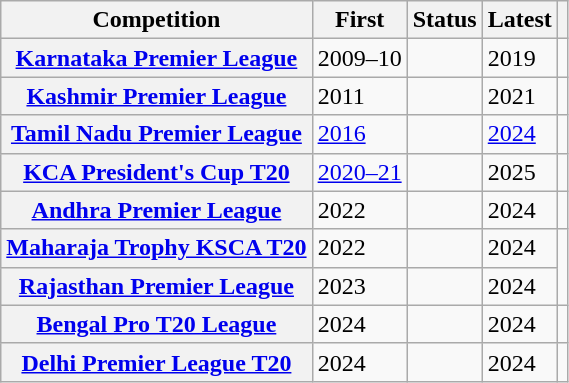<table class="wikitable sortable plainrowheaders">
<tr>
<th scope="col">Competition</th>
<th scope="col">First</th>
<th scope="col">Status</th>
<th scope="col">Latest</th>
<th scope="col" class="unsortable"></th>
</tr>
<tr>
<th scope="row"><a href='#'>Karnataka Premier League</a></th>
<td>2009–10</td>
<td></td>
<td>2019</td>
<td></td>
</tr>
<tr>
<th scope="row"><a href='#'>Kashmir Premier League</a></th>
<td>2011</td>
<td></td>
<td>2021</td>
<td></td>
</tr>
<tr>
<th scope="row"><a href='#'>Tamil Nadu Premier League</a></th>
<td><a href='#'>2016</a></td>
<td></td>
<td><a href='#'>2024</a></td>
<td></td>
</tr>
<tr>
<th scope="row"><a href='#'>KCA President's Cup T20</a></th>
<td><a href='#'>2020–21</a></td>
<td></td>
<td>2025</td>
<td></td>
</tr>
<tr>
<th scope="row"><a href='#'>Andhra Premier League</a></th>
<td>2022</td>
<td></td>
<td>2024</td>
<td></td>
</tr>
<tr>
<th scope="row"><a href='#'>Maharaja Trophy KSCA T20</a></th>
<td>2022</td>
<td></td>
<td>2024</td>
</tr>
<tr>
<th scope="row"><a href='#'>Rajasthan Premier League</a></th>
<td>2023</td>
<td></td>
<td>2024</td>
</tr>
<tr>
<th scope="row"><a href='#'>Bengal Pro T20 League</a></th>
<td>2024</td>
<td></td>
<td>2024</td>
<td></td>
</tr>
<tr>
<th scope="row"><a href='#'>Delhi Premier League T20</a></th>
<td>2024</td>
<td></td>
<td>2024</td>
<td></td>
</tr>
</table>
